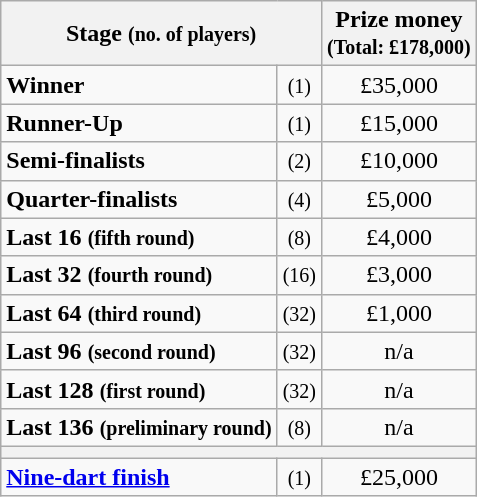<table class="wikitable">
<tr>
<th colspan=2>Stage <small>(no. of players)</small></th>
<th>Prize money<br><small>(Total: £178,000)</small></th>
</tr>
<tr>
<td><strong>Winner</strong></td>
<td align=center><small>(1)</small></td>
<td align=center>£35,000</td>
</tr>
<tr>
<td><strong>Runner-Up</strong></td>
<td align=center><small>(1)</small></td>
<td align=center>£15,000</td>
</tr>
<tr>
<td><strong>Semi-finalists</strong></td>
<td align=center><small>(2)</small></td>
<td align=center>£10,000</td>
</tr>
<tr>
<td><strong>Quarter-finalists</strong></td>
<td align=center><small>(4)</small></td>
<td align=center>£5,000</td>
</tr>
<tr>
<td><strong>Last 16 <small>(fifth round)</small></strong></td>
<td align=center><small>(8)</small></td>
<td align=center>£4,000</td>
</tr>
<tr>
<td><strong>Last 32 <small>(fourth round)</small></strong></td>
<td align=center><small>(16)</small></td>
<td align=center>£3,000</td>
</tr>
<tr>
<td><strong>Last 64 <small>(third round)</small></strong></td>
<td align=center><small>(32)</small></td>
<td align=center>£1,000</td>
</tr>
<tr>
<td><strong>Last 96 <small>(second round)</small></strong></td>
<td align=center><small>(32)</small></td>
<td align=center>n/a</td>
</tr>
<tr>
<td><strong>Last 128 <small>(first round)</small></strong></td>
<td align=center><small>(32)</small></td>
<td align=center>n/a</td>
</tr>
<tr>
<td><strong>Last 136 <small>(preliminary round)</small></strong></td>
<td align=center><small>(8)</small></td>
<td align=center>n/a</td>
</tr>
<tr>
<th colspan=3></th>
</tr>
<tr>
<td><strong><a href='#'>Nine-dart finish</a></strong></td>
<td align=center><small>(1)</small></td>
<td align=center>£25,000</td>
</tr>
</table>
